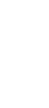<table style="center;border-collapse:collapse;border:0;margin:0 auto;">
<tr>
<td><br>












</td>
<td style="padding:4.5em 0 0 2em;vertical-align:top;background-color:white;"></td>
</tr>
</table>
